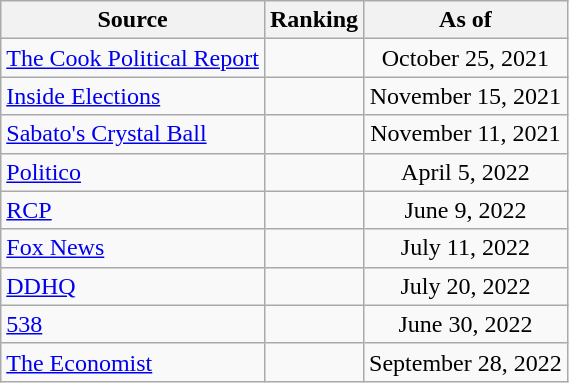<table class="wikitable" style="text-align:center">
<tr>
<th>Source</th>
<th>Ranking</th>
<th>As of</th>
</tr>
<tr>
<td align=left><a href='#'>The Cook Political Report</a></td>
<td></td>
<td>October 25, 2021</td>
</tr>
<tr>
<td align=left><a href='#'>Inside Elections</a></td>
<td></td>
<td>November 15, 2021</td>
</tr>
<tr>
<td align=left><a href='#'>Sabato's Crystal Ball</a></td>
<td></td>
<td>November 11, 2021</td>
</tr>
<tr>
<td align="left"><a href='#'>Politico</a></td>
<td></td>
<td>April 5, 2022</td>
</tr>
<tr>
<td align="left"><a href='#'>RCP</a></td>
<td></td>
<td>June 9, 2022</td>
</tr>
<tr>
<td align=left><a href='#'>Fox News</a></td>
<td></td>
<td>July 11, 2022</td>
</tr>
<tr>
<td align="left"><a href='#'>DDHQ</a></td>
<td></td>
<td>July 20, 2022</td>
</tr>
<tr>
<td align="left"><a href='#'>538</a></td>
<td></td>
<td>June 30, 2022</td>
</tr>
<tr>
<td align="left"><a href='#'>The Economist</a></td>
<td></td>
<td>September 28, 2022</td>
</tr>
</table>
